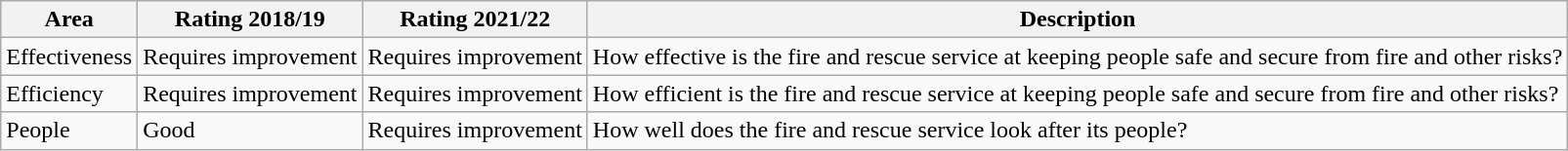<table class="wikitable">
<tr>
<th>Area</th>
<th>Rating 2018/19</th>
<th>Rating 2021/22</th>
<th>Description</th>
</tr>
<tr>
<td>Effectiveness</td>
<td>Requires improvement</td>
<td>Requires improvement</td>
<td>How effective is the fire and rescue service at keeping people safe and secure from fire and other risks?</td>
</tr>
<tr>
<td>Efficiency</td>
<td>Requires improvement</td>
<td>Requires improvement</td>
<td>How efficient is the fire and rescue service at keeping people safe and secure from fire and other risks?</td>
</tr>
<tr>
<td>People</td>
<td>Good</td>
<td>Requires improvement</td>
<td>How well does the fire and rescue service look after its people?</td>
</tr>
</table>
